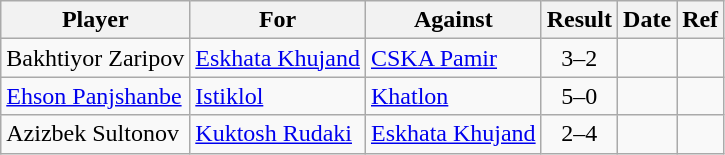<table class="wikitable sortable">
<tr>
<th>Player</th>
<th>For</th>
<th>Against</th>
<th style="text-align:center">Result</th>
<th>Date</th>
<th>Ref</th>
</tr>
<tr>
<td> Bakhtiyor Zaripov</td>
<td><a href='#'>Eskhata Khujand</a></td>
<td><a href='#'>CSKA Pamir</a></td>
<td style="text-align:center;">3–2</td>
<td></td>
<td></td>
</tr>
<tr>
<td> <a href='#'>Ehson Panjshanbe</a></td>
<td><a href='#'>Istiklol</a></td>
<td><a href='#'>Khatlon</a></td>
<td style="text-align:center;">5–0</td>
<td></td>
<td></td>
</tr>
<tr>
<td> Azizbek Sultonov</td>
<td><a href='#'>Kuktosh Rudaki</a></td>
<td><a href='#'>Eskhata Khujand</a></td>
<td style="text-align:center;">2–4</td>
<td></td>
<td></td>
</tr>
</table>
